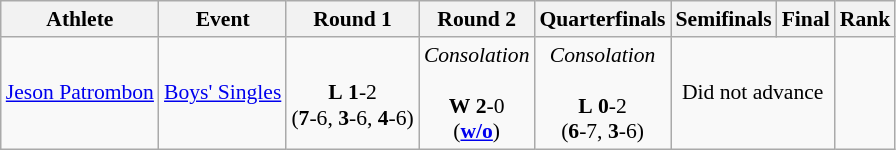<table class=wikitable style="font-size:90%">
<tr>
<th>Athlete</th>
<th>Event</th>
<th>Round 1</th>
<th>Round 2</th>
<th>Quarterfinals</th>
<th>Semifinals</th>
<th>Final</th>
<th>Rank</th>
</tr>
<tr>
<td><a href='#'>Jeson Patrombon</a></td>
<td><a href='#'>Boys' Singles</a></td>
<td align=center><br><strong>L</strong> <strong>1</strong>-2<br> (<strong>7</strong>-6, <strong>3</strong>-6, <strong>4</strong>-6)</td>
<td align=center><em>Consolation</em><br><br><strong>W</strong> <strong>2</strong>-0<br> (<strong><a href='#'>w/o</a></strong>)</td>
<td align=center><em>Consolation</em><br><br><strong>L</strong> <strong>0</strong>-2<br> (<strong>6</strong>-7, <strong>3</strong>-6)</td>
<td colspan=2 align=center>Did not advance</td>
<td align=center></td>
</tr>
</table>
